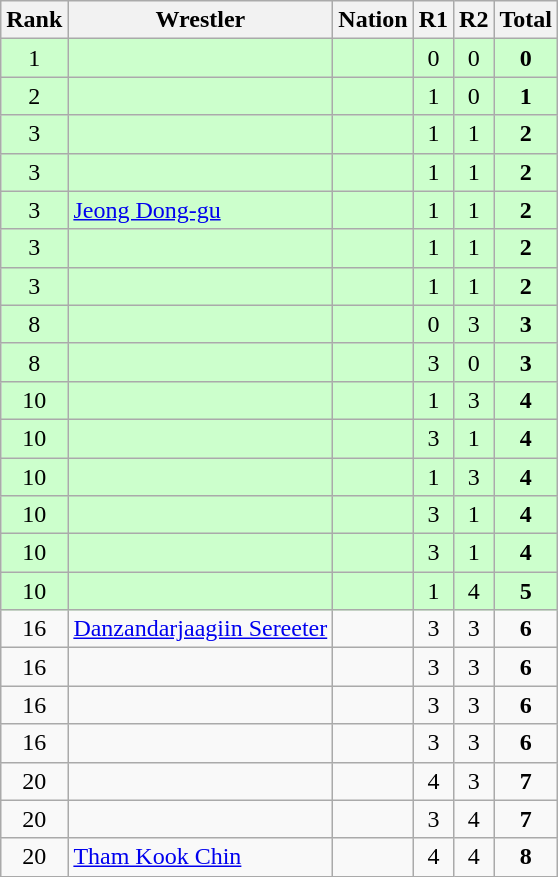<table class="wikitable sortable" style="text-align:center;">
<tr>
<th>Rank</th>
<th>Wrestler</th>
<th>Nation</th>
<th>R1</th>
<th>R2</th>
<th>Total</th>
</tr>
<tr style="background:#cfc;">
<td>1</td>
<td align=left></td>
<td align=left></td>
<td>0</td>
<td>0</td>
<td><strong>0</strong></td>
</tr>
<tr style="background:#cfc;">
<td>2</td>
<td align=left></td>
<td align=left></td>
<td>1</td>
<td>0</td>
<td><strong>1</strong></td>
</tr>
<tr style="background:#cfc;">
<td>3</td>
<td align=left></td>
<td align=left></td>
<td>1</td>
<td>1</td>
<td><strong>2</strong></td>
</tr>
<tr style="background:#cfc;">
<td>3</td>
<td align=left></td>
<td align=left></td>
<td>1</td>
<td>1</td>
<td><strong>2</strong></td>
</tr>
<tr style="background:#cfc;">
<td>3</td>
<td align=left><a href='#'>Jeong Dong-gu</a></td>
<td align=left></td>
<td>1</td>
<td>1</td>
<td><strong>2</strong></td>
</tr>
<tr style="background:#cfc;">
<td>3</td>
<td align=left></td>
<td align=left></td>
<td>1</td>
<td>1</td>
<td><strong>2</strong></td>
</tr>
<tr style="background:#cfc;">
<td>3</td>
<td align=left></td>
<td align=left></td>
<td>1</td>
<td>1</td>
<td><strong>2</strong></td>
</tr>
<tr style="background:#cfc;">
<td>8</td>
<td align=left></td>
<td align=left></td>
<td>0</td>
<td>3</td>
<td><strong>3</strong></td>
</tr>
<tr style="background:#cfc;">
<td>8</td>
<td align=left></td>
<td align=left></td>
<td>3</td>
<td>0</td>
<td><strong>3</strong></td>
</tr>
<tr style="background:#cfc;">
<td>10</td>
<td align=left></td>
<td align=left></td>
<td>1</td>
<td>3</td>
<td><strong>4</strong></td>
</tr>
<tr style="background:#cfc;">
<td>10</td>
<td align=left></td>
<td align=left></td>
<td>3</td>
<td>1</td>
<td><strong>4</strong></td>
</tr>
<tr style="background:#cfc;">
<td>10</td>
<td align=left></td>
<td align=left></td>
<td>1</td>
<td>3</td>
<td><strong>4</strong></td>
</tr>
<tr style="background:#cfc;">
<td>10</td>
<td align=left></td>
<td align=left></td>
<td>3</td>
<td>1</td>
<td><strong>4</strong></td>
</tr>
<tr style="background:#cfc;">
<td>10</td>
<td align=left></td>
<td align=left></td>
<td>3</td>
<td>1</td>
<td><strong>4</strong></td>
</tr>
<tr style="background:#cfc;">
<td>10</td>
<td align=left></td>
<td align=left></td>
<td>1</td>
<td>4</td>
<td><strong>5</strong></td>
</tr>
<tr>
<td>16</td>
<td align=left><a href='#'>Danzandarjaagiin Sereeter</a></td>
<td align=left></td>
<td>3</td>
<td>3</td>
<td><strong>6</strong></td>
</tr>
<tr>
<td>16</td>
<td align=left></td>
<td align=left></td>
<td>3</td>
<td>3</td>
<td><strong>6</strong></td>
</tr>
<tr>
<td>16</td>
<td align=left></td>
<td align=left></td>
<td>3</td>
<td>3</td>
<td><strong>6</strong></td>
</tr>
<tr>
<td>16</td>
<td align=left></td>
<td align=left></td>
<td>3</td>
<td>3</td>
<td><strong>6</strong></td>
</tr>
<tr>
<td>20</td>
<td align=left></td>
<td align=left></td>
<td>4</td>
<td>3</td>
<td><strong>7</strong></td>
</tr>
<tr>
<td>20</td>
<td align=left></td>
<td align=left></td>
<td>3</td>
<td>4</td>
<td><strong>7</strong></td>
</tr>
<tr>
<td>20</td>
<td align=left><a href='#'>Tham Kook Chin</a></td>
<td align=left></td>
<td>4</td>
<td>4</td>
<td><strong>8</strong></td>
</tr>
</table>
